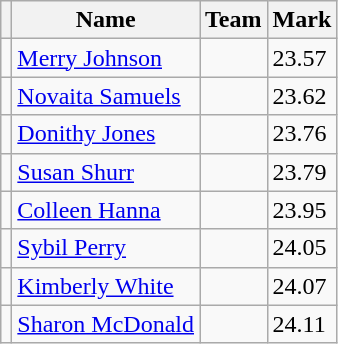<table class=wikitable>
<tr>
<th></th>
<th>Name</th>
<th>Team</th>
<th>Mark</th>
</tr>
<tr>
<td></td>
<td><a href='#'>Merry Johnson</a></td>
<td></td>
<td>23.57</td>
</tr>
<tr>
<td></td>
<td><a href='#'>Novaita Samuels</a></td>
<td></td>
<td>23.62</td>
</tr>
<tr>
<td></td>
<td><a href='#'>Donithy Jones</a></td>
<td></td>
<td>23.76</td>
</tr>
<tr>
<td></td>
<td><a href='#'>Susan Shurr</a></td>
<td></td>
<td>23.79</td>
</tr>
<tr>
<td></td>
<td><a href='#'>Colleen Hanna</a></td>
<td></td>
<td>23.95</td>
</tr>
<tr>
<td></td>
<td><a href='#'>Sybil Perry</a></td>
<td></td>
<td>24.05</td>
</tr>
<tr>
<td></td>
<td><a href='#'>Kimberly White</a></td>
<td></td>
<td>24.07</td>
</tr>
<tr>
<td></td>
<td><a href='#'>Sharon McDonald</a></td>
<td></td>
<td>24.11</td>
</tr>
</table>
